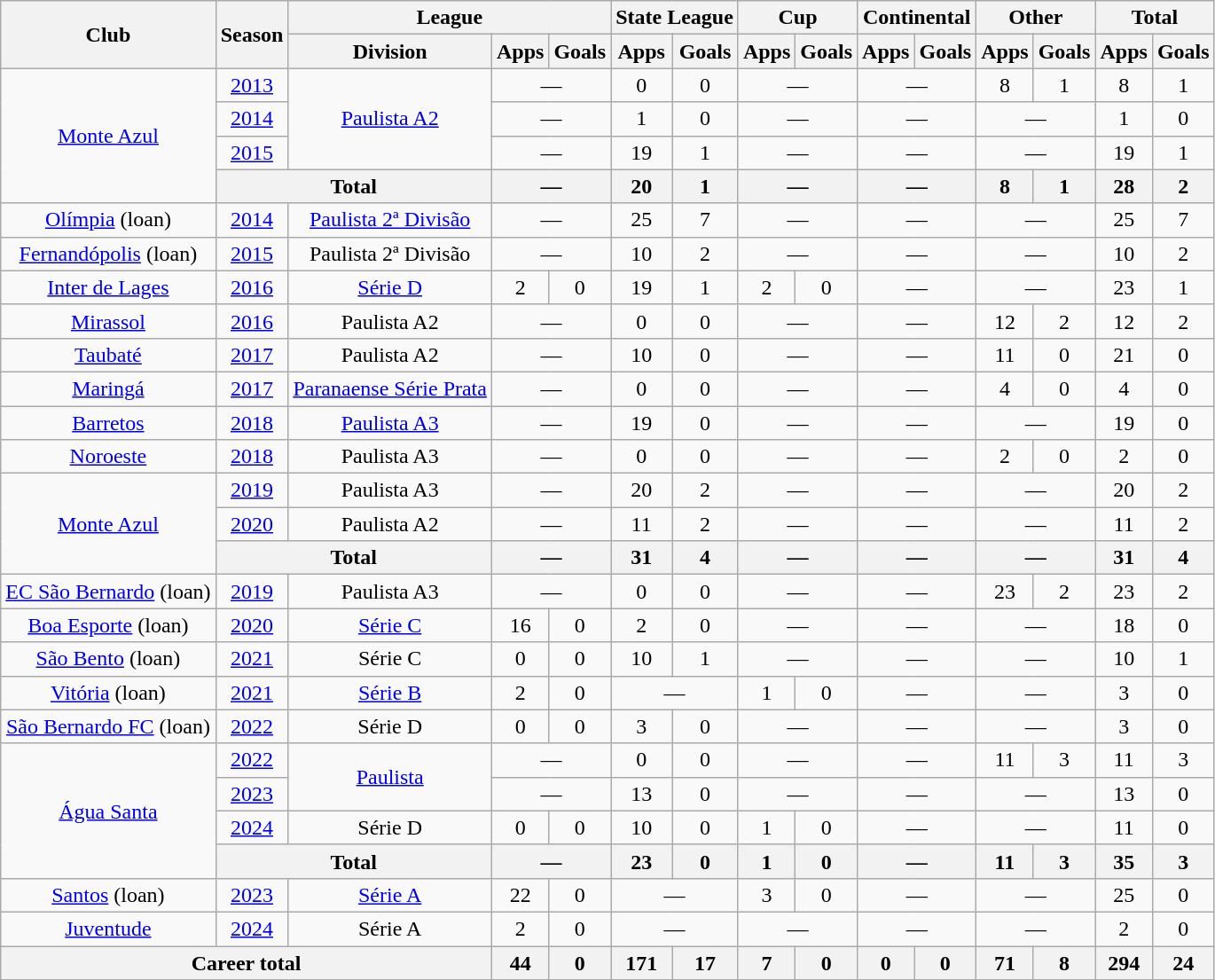<table class="wikitable" style="text-align: center;">
<tr>
<th rowspan="2">Club</th>
<th rowspan="2">Season</th>
<th colspan="3">League</th>
<th colspan="2">State League</th>
<th colspan="2">Cup</th>
<th colspan="2">Continental</th>
<th colspan="2">Other</th>
<th colspan="2">Total</th>
</tr>
<tr>
<th>Division</th>
<th>Apps</th>
<th>Goals</th>
<th>Apps</th>
<th>Goals</th>
<th>Apps</th>
<th>Goals</th>
<th>Apps</th>
<th>Goals</th>
<th>Apps</th>
<th>Goals</th>
<th>Apps</th>
<th>Goals</th>
</tr>
<tr>
<td rowspan="4" valign="center"><a href='#'>Monte Azul</a></td>
<td><a href='#'>2013</a></td>
<td rowspan="3"><a href='#'>Paulista A2</a></td>
<td colspan="2">—</td>
<td>0</td>
<td>0</td>
<td colspan="2">—</td>
<td colspan="2">—</td>
<td>8</td>
<td>1</td>
<td>8</td>
<td>1</td>
</tr>
<tr>
<td><a href='#'>2014</a></td>
<td colspan="2">—</td>
<td>1</td>
<td>0</td>
<td colspan="2">—</td>
<td colspan="2">—</td>
<td colspan="2">—</td>
<td>1</td>
<td>0</td>
</tr>
<tr>
<td><a href='#'>2015</a></td>
<td colspan="2">—</td>
<td>19</td>
<td>1</td>
<td colspan="2">—</td>
<td colspan="2">—</td>
<td colspan="2">—</td>
<td>19</td>
<td>1</td>
</tr>
<tr>
<th colspan="2">Total</th>
<th colspan="2">—</th>
<th>20</th>
<th>1</th>
<th colspan="2">—</th>
<th colspan="2">—</th>
<th>8</th>
<th>1</th>
<th>28</th>
<th>2</th>
</tr>
<tr>
<td valign="center"><a href='#'>Olímpia</a> (loan)</td>
<td><a href='#'>2014</a></td>
<td><a href='#'>Paulista 2ª Divisão</a></td>
<td colspan="2">—</td>
<td>25</td>
<td>7</td>
<td colspan="2">—</td>
<td colspan="2">—</td>
<td colspan="2">—</td>
<td>25</td>
<td>7</td>
</tr>
<tr>
<td valign="center"><a href='#'>Fernandópolis</a> (loan)</td>
<td><a href='#'>2015</a></td>
<td>Paulista 2ª Divisão</td>
<td colspan="2">—</td>
<td>10</td>
<td>2</td>
<td colspan="2">—</td>
<td colspan="2">—</td>
<td colspan="2">—</td>
<td>10</td>
<td>2</td>
</tr>
<tr>
<td valign="center"><a href='#'>Inter de Lages</a></td>
<td><a href='#'>2016</a></td>
<td><a href='#'>Série D</a></td>
<td>2</td>
<td>0</td>
<td>19</td>
<td>1</td>
<td>2</td>
<td>0</td>
<td colspan="2">—</td>
<td colspan="2">—</td>
<td>23</td>
<td>1</td>
</tr>
<tr>
<td valign="center"><a href='#'>Mirassol</a></td>
<td><a href='#'>2016</a></td>
<td>Paulista A2</td>
<td colspan="2">—</td>
<td>0</td>
<td>0</td>
<td colspan="2">—</td>
<td colspan="2">—</td>
<td>12</td>
<td>2</td>
<td>12</td>
<td>2</td>
</tr>
<tr>
<td valign="center"><a href='#'>Taubaté</a></td>
<td><a href='#'>2017</a></td>
<td>Paulista A2</td>
<td colspan="2">—</td>
<td>10</td>
<td>0</td>
<td colspan="2">—</td>
<td colspan="2">—</td>
<td>11</td>
<td>0</td>
<td>21</td>
<td>0</td>
</tr>
<tr>
<td valign="center"><a href='#'>Maringá</a></td>
<td><a href='#'>2017</a></td>
<td><a href='#'>Paranaense Série Prata</a></td>
<td colspan="2">—</td>
<td>0</td>
<td>0</td>
<td colspan="2">—</td>
<td colspan="2">—</td>
<td>4</td>
<td>0</td>
<td>4</td>
<td>0</td>
</tr>
<tr>
<td valign="center"><a href='#'>Barretos</a></td>
<td><a href='#'>2018</a></td>
<td><a href='#'>Paulista A3</a></td>
<td colspan="2">—</td>
<td>19</td>
<td>0</td>
<td colspan="2">—</td>
<td colspan="2">—</td>
<td colspan="2">—</td>
<td>19</td>
<td>0</td>
</tr>
<tr>
<td valign="center"><a href='#'>Noroeste</a></td>
<td><a href='#'>2018</a></td>
<td>Paulista A3</td>
<td colspan="2">—</td>
<td>0</td>
<td>0</td>
<td colspan="2">—</td>
<td colspan="2">—</td>
<td>2</td>
<td>0</td>
<td>2</td>
<td>0</td>
</tr>
<tr>
<td rowspan="3" valign="center"><a href='#'>Monte Azul</a></td>
<td><a href='#'>2019</a></td>
<td>Paulista A3</td>
<td colspan="2">—</td>
<td>20</td>
<td>2</td>
<td colspan="2">—</td>
<td colspan="2">—</td>
<td colspan="2">—</td>
<td>20</td>
<td>2</td>
</tr>
<tr>
<td><a href='#'>2020</a></td>
<td>Paulista A2</td>
<td colspan="2">—</td>
<td>11</td>
<td>2</td>
<td colspan="2">—</td>
<td colspan="2">—</td>
<td colspan="2">—</td>
<td>11</td>
<td>2</td>
</tr>
<tr>
<th colspan="2">Total</th>
<th colspan="2">—</th>
<th>31</th>
<th>4</th>
<th colspan="2">—</th>
<th colspan="2">—</th>
<th colspan="2">—</th>
<th>31</th>
<th>4</th>
</tr>
<tr>
<td valign="center"><a href='#'>EC São Bernardo</a> (loan)</td>
<td><a href='#'>2019</a></td>
<td>Paulista A3</td>
<td colspan="2">—</td>
<td>0</td>
<td>0</td>
<td colspan="2">—</td>
<td colspan="2">—</td>
<td>23</td>
<td>2</td>
<td>23</td>
<td>2</td>
</tr>
<tr>
<td valign="center"><a href='#'>Boa Esporte</a> (loan)</td>
<td><a href='#'>2020</a></td>
<td><a href='#'>Série C</a></td>
<td>16</td>
<td>0</td>
<td>2</td>
<td>0</td>
<td colspan="2">—</td>
<td colspan="2">—</td>
<td colspan="2">—</td>
<td>18</td>
<td>0</td>
</tr>
<tr>
<td valign="center"><a href='#'>São Bento</a> (loan)</td>
<td><a href='#'>2021</a></td>
<td>Série C</td>
<td>0</td>
<td>0</td>
<td>10</td>
<td>1</td>
<td colspan="2">—</td>
<td colspan="2">—</td>
<td colspan="2">—</td>
<td>10</td>
<td>1</td>
</tr>
<tr>
<td valign="center"><a href='#'>Vitória</a> (loan)</td>
<td><a href='#'>2021</a></td>
<td><a href='#'>Série B</a></td>
<td>2</td>
<td>0</td>
<td colspan="2">—</td>
<td>1</td>
<td>0</td>
<td colspan="2">—</td>
<td colspan="2">—</td>
<td>3</td>
<td>0</td>
</tr>
<tr>
<td valign="center"><a href='#'>São Bernardo FC</a> (loan)</td>
<td><a href='#'>2022</a></td>
<td>Série D</td>
<td>0</td>
<td>0</td>
<td>3</td>
<td>0</td>
<td colspan="2">—</td>
<td colspan="2">—</td>
<td colspan="2">—</td>
<td>3</td>
<td>0</td>
</tr>
<tr>
<td rowspan="4" valign="center"><a href='#'>Água Santa</a></td>
<td><a href='#'>2022</a></td>
<td rowspan="2"><a href='#'>Paulista</a></td>
<td colspan="2">—</td>
<td>0</td>
<td>0</td>
<td colspan="2">—</td>
<td colspan="2">—</td>
<td>11</td>
<td>3</td>
<td>11</td>
<td>3</td>
</tr>
<tr>
<td><a href='#'>2023</a></td>
<td colspan="2">—</td>
<td>13</td>
<td>0</td>
<td colspan="2">—</td>
<td colspan="2">—</td>
<td colspan="2">—</td>
<td>13</td>
<td>0</td>
</tr>
<tr>
<td><a href='#'>2024</a></td>
<td>Série D</td>
<td>0</td>
<td>0</td>
<td>10</td>
<td>0</td>
<td>1</td>
<td>0</td>
<td colspan="2">—</td>
<td colspan="2">—</td>
<td>11</td>
<td>0</td>
</tr>
<tr>
<th colspan="2">Total</th>
<th colspan="2">—</th>
<th>23</th>
<th>0</th>
<th>1</th>
<th>0</th>
<th colspan="2">—</th>
<th>11</th>
<th>3</th>
<th>35</th>
<th>3</th>
</tr>
<tr>
<td valign="center"><a href='#'>Santos</a> (loan)</td>
<td><a href='#'>2023</a></td>
<td><a href='#'>Série A</a></td>
<td>22</td>
<td>0</td>
<td colspan="2">—</td>
<td>3</td>
<td>0</td>
<td colspan="2">—</td>
<td colspan="2">—</td>
<td>25</td>
<td>0</td>
</tr>
<tr>
<td valign="center"><a href='#'>Juventude</a></td>
<td><a href='#'>2024</a></td>
<td>Série A</td>
<td>2</td>
<td>0</td>
<td colspan="2">—</td>
<td colspan="2">—</td>
<td colspan="2">—</td>
<td colspan="2">—</td>
<td>2</td>
<td>0</td>
</tr>
<tr>
<th colspan="3"><strong>Career total</strong></th>
<th>44</th>
<th>0</th>
<th>171</th>
<th>17</th>
<th>7</th>
<th>0</th>
<th>0</th>
<th>0</th>
<th>71</th>
<th>8</th>
<th>294</th>
<th>24</th>
</tr>
</table>
